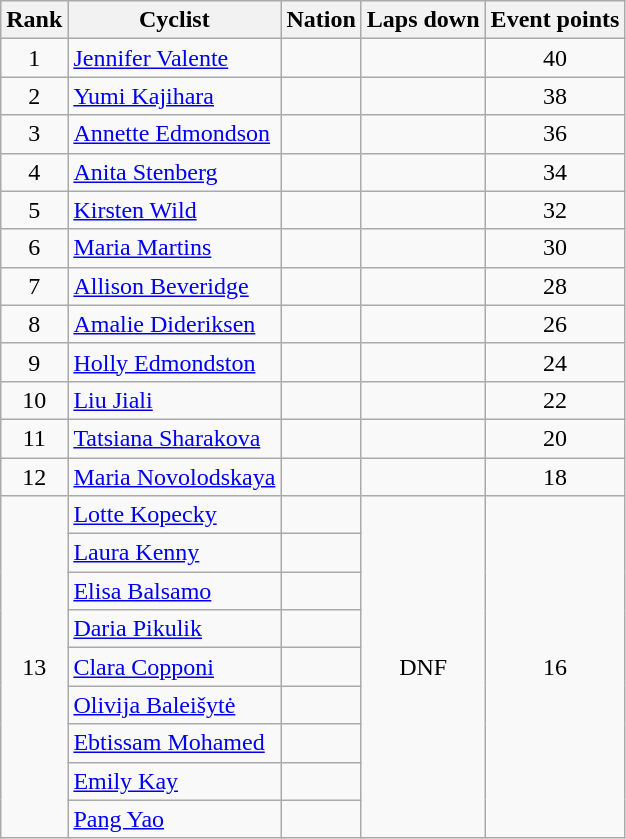<table class="wikitable sortable" style="text-align:center">
<tr>
<th>Rank</th>
<th>Cyclist</th>
<th>Nation</th>
<th>Laps down</th>
<th>Event points</th>
</tr>
<tr>
<td>1</td>
<td align=left><a href='#'>Jennifer Valente</a></td>
<td align=left></td>
<td></td>
<td>40</td>
</tr>
<tr>
<td>2</td>
<td align=left><a href='#'>Yumi Kajihara</a></td>
<td align=left></td>
<td></td>
<td>38</td>
</tr>
<tr>
<td>3</td>
<td align=left><a href='#'>Annette Edmondson</a></td>
<td align=left></td>
<td></td>
<td>36</td>
</tr>
<tr>
<td>4</td>
<td align=left><a href='#'>Anita Stenberg</a></td>
<td align=left></td>
<td></td>
<td>34</td>
</tr>
<tr>
<td>5</td>
<td align=left><a href='#'>Kirsten Wild</a></td>
<td align=left></td>
<td></td>
<td>32</td>
</tr>
<tr>
<td>6</td>
<td align=left><a href='#'>Maria Martins</a></td>
<td align=left></td>
<td></td>
<td>30</td>
</tr>
<tr>
<td>7</td>
<td align=left><a href='#'>Allison Beveridge</a></td>
<td align=left></td>
<td></td>
<td>28</td>
</tr>
<tr>
<td>8</td>
<td align=left><a href='#'>Amalie Dideriksen</a></td>
<td align=left></td>
<td></td>
<td>26</td>
</tr>
<tr>
<td>9</td>
<td align=left><a href='#'>Holly Edmondston</a></td>
<td align=left></td>
<td></td>
<td>24</td>
</tr>
<tr>
<td>10</td>
<td align=left><a href='#'>Liu Jiali</a></td>
<td align=left></td>
<td></td>
<td>22</td>
</tr>
<tr>
<td>11</td>
<td align=left><a href='#'>Tatsiana Sharakova</a></td>
<td align=left></td>
<td></td>
<td>20</td>
</tr>
<tr>
<td>12</td>
<td align=left><a href='#'>Maria Novolodskaya</a></td>
<td align=left></td>
<td></td>
<td>18</td>
</tr>
<tr>
<td rowspan=9>13</td>
<td align=left><a href='#'>Lotte Kopecky</a></td>
<td align=left></td>
<td rowspan=9>DNF</td>
<td rowspan=9>16</td>
</tr>
<tr>
<td align=left><a href='#'>Laura Kenny</a></td>
<td align=left></td>
</tr>
<tr>
<td align=left><a href='#'>Elisa Balsamo</a></td>
<td align=left></td>
</tr>
<tr>
<td align=left><a href='#'>Daria Pikulik</a></td>
<td align=left></td>
</tr>
<tr>
<td align=left><a href='#'>Clara Copponi</a></td>
<td align=left></td>
</tr>
<tr>
<td align=left><a href='#'>Olivija Baleišytė</a></td>
<td align=left></td>
</tr>
<tr>
<td align=left><a href='#'>Ebtissam Mohamed</a></td>
<td align=left></td>
</tr>
<tr>
<td align=left><a href='#'>Emily Kay</a></td>
<td align=left></td>
</tr>
<tr>
<td align=left><a href='#'>Pang Yao</a></td>
<td align=left></td>
</tr>
</table>
